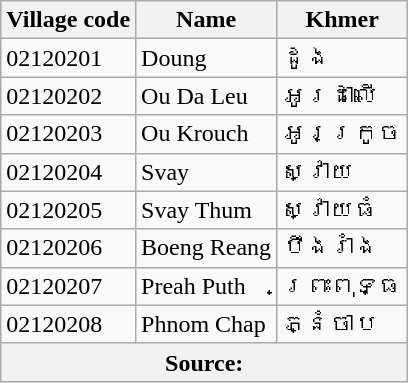<table class="wikitable">
<tr>
<th>Village code</th>
<th>Name</th>
<th>Khmer</th>
</tr>
<tr>
<td>02120201</td>
<td>Doung</td>
<td>ដូង</td>
</tr>
<tr>
<td>02120202</td>
<td>Ou Da Leu</td>
<td>អូរដាលើ</td>
</tr>
<tr>
<td>02120203</td>
<td>Ou Krouch</td>
<td>អូរក្រូច</td>
</tr>
<tr>
<td>02120204</td>
<td>Svay</td>
<td>ស្វាយ</td>
</tr>
<tr>
<td>02120205</td>
<td>Svay Thum</td>
<td>ស្វាយធំ</td>
</tr>
<tr>
<td>02120206</td>
<td>Boeng Reang</td>
<td>បឹងរាំង</td>
</tr>
<tr>
<td>02120207</td>
<td>Preah Puth</td>
<td>ព្រះពុទ្ធ</td>
</tr>
<tr>
<td>02120208</td>
<td>Phnom Chap</td>
<td>ភ្នំចាប</td>
</tr>
<tr>
<th colspan=3>Source:</th>
</tr>
</table>
